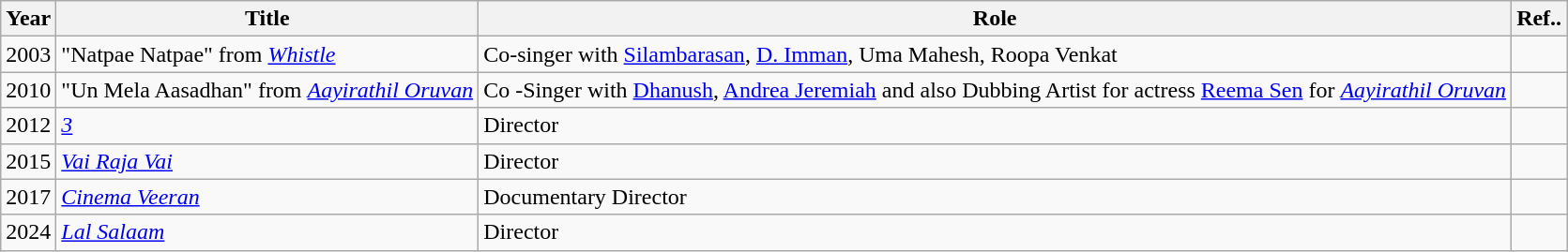<table class="wikitable sortable">
<tr>
<th>Year</th>
<th>Title</th>
<th>Role</th>
<th class="unsortable">Ref..</th>
</tr>
<tr>
<td>2003</td>
<td>"Natpae Natpae" from <em><a href='#'>Whistle</a></em></td>
<td>Co-singer with <a href='#'>Silambarasan</a>, <a href='#'>D. Imman</a>, Uma Mahesh, Roopa Venkat</td>
<td></td>
</tr>
<tr>
<td>2010</td>
<td>"Un Mela Aasadhan" from  <em><a href='#'>Aayirathil Oruvan</a></em></td>
<td>Co -Singer with <a href='#'>Dhanush</a>, <a href='#'>Andrea Jeremiah</a> and also Dubbing Artist for actress <a href='#'>Reema Sen</a> for <em> <a href='#'>Aayirathil Oruvan</a></em></td>
<td></td>
</tr>
<tr>
<td>2012</td>
<td><em><a href='#'>3</a></em></td>
<td>Director</td>
<td></td>
</tr>
<tr>
<td>2015</td>
<td><em><a href='#'>Vai Raja Vai</a></em></td>
<td>Director</td>
<td></td>
</tr>
<tr>
<td>2017</td>
<td><em><a href='#'>Cinema Veeran</a></em></td>
<td>Documentary Director</td>
<td></td>
</tr>
<tr>
<td>2024</td>
<td><em><a href='#'>Lal Salaam</a></em></td>
<td>Director</td>
<td></td>
</tr>
</table>
